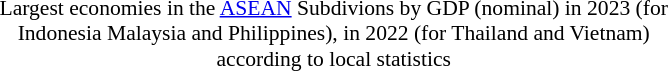<table border="0" cellpadding="2" cellspacing="0" style="float:right;">
<tr>
<td></td>
</tr>
<tr>
<td style="text-align:center; font-size:90%;">Largest economies in the <a href='#'>ASEAN</a> Subdivions by GDP (nominal) in 2023 (for <br>Indonesia Malaysia and Philippines), in 2022 (for Thailand and Vietnam) <br>according to local statistics</td>
</tr>
</table>
